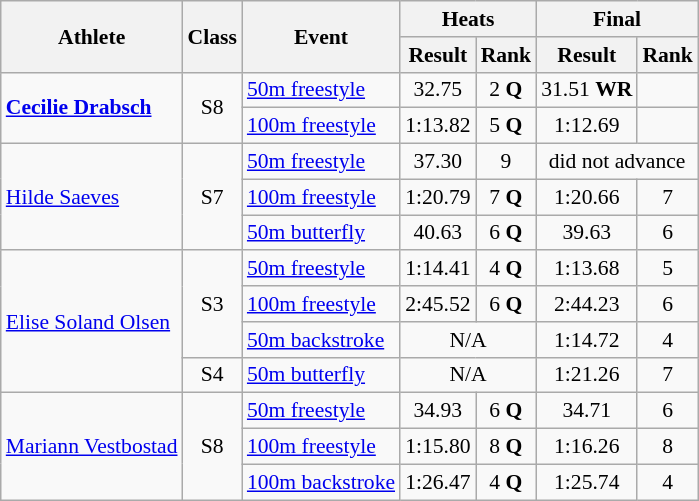<table class=wikitable style="font-size:90%">
<tr>
<th rowspan="2">Athlete</th>
<th rowspan="2">Class</th>
<th rowspan="2">Event</th>
<th colspan="2">Heats</th>
<th colspan="2">Final</th>
</tr>
<tr>
<th>Result</th>
<th>Rank</th>
<th>Result</th>
<th>Rank</th>
</tr>
<tr>
<td rowspan="2"><strong><a href='#'>Cecilie Drabsch</a></strong></td>
<td rowspan="2" style="text-align:center;">S8</td>
<td><a href='#'>50m freestyle</a></td>
<td style="text-align:center;">32.75</td>
<td style="text-align:center;">2 <strong>Q</strong></td>
<td style="text-align:center;">31.51 <strong>WR</strong></td>
<td style="text-align:center;"></td>
</tr>
<tr>
<td><a href='#'>100m freestyle</a></td>
<td style="text-align:center;">1:13.82</td>
<td style="text-align:center;">5 <strong>Q</strong></td>
<td style="text-align:center;">1:12.69</td>
<td style="text-align:center;"></td>
</tr>
<tr>
<td rowspan="3"><a href='#'>Hilde Saeves</a></td>
<td rowspan="3" style="text-align:center;">S7</td>
<td><a href='#'>50m freestyle</a></td>
<td style="text-align:center;">37.30</td>
<td style="text-align:center;">9</td>
<td style="text-align:center;" colspan="2">did not advance</td>
</tr>
<tr>
<td><a href='#'>100m freestyle</a></td>
<td style="text-align:center;">1:20.79</td>
<td style="text-align:center;">7 <strong>Q</strong></td>
<td style="text-align:center;">1:20.66</td>
<td style="text-align:center;">7</td>
</tr>
<tr>
<td><a href='#'>50m butterfly</a></td>
<td style="text-align:center;">40.63</td>
<td style="text-align:center;">6 <strong>Q</strong></td>
<td style="text-align:center;">39.63</td>
<td style="text-align:center;">6</td>
</tr>
<tr>
<td rowspan="4"><a href='#'>Elise Soland Olsen</a></td>
<td rowspan="3" style="text-align:center;">S3</td>
<td><a href='#'>50m freestyle</a></td>
<td style="text-align:center;">1:14.41</td>
<td style="text-align:center;">4 <strong>Q</strong></td>
<td style="text-align:center;">1:13.68</td>
<td style="text-align:center;">5</td>
</tr>
<tr>
<td><a href='#'>100m freestyle</a></td>
<td style="text-align:center;">2:45.52</td>
<td style="text-align:center;">6 <strong>Q</strong></td>
<td style="text-align:center;">2:44.23</td>
<td style="text-align:center;">6</td>
</tr>
<tr>
<td><a href='#'>50m backstroke</a></td>
<td style="text-align:center;" colspan="2">N/A</td>
<td style="text-align:center;">1:14.72</td>
<td style="text-align:center;">4</td>
</tr>
<tr>
<td style="text-align:center;">S4</td>
<td><a href='#'>50m butterfly</a></td>
<td style="text-align:center;" colspan="2">N/A</td>
<td style="text-align:center;">1:21.26</td>
<td style="text-align:center;">7</td>
</tr>
<tr>
<td rowspan="3"><a href='#'>Mariann Vestbostad</a></td>
<td rowspan="3" style="text-align:center;">S8</td>
<td><a href='#'>50m freestyle</a></td>
<td style="text-align:center;">34.93</td>
<td style="text-align:center;">6 <strong>Q</strong></td>
<td style="text-align:center;">34.71</td>
<td style="text-align:center;">6</td>
</tr>
<tr>
<td><a href='#'>100m freestyle</a></td>
<td style="text-align:center;">1:15.80</td>
<td style="text-align:center;">8 <strong>Q</strong></td>
<td style="text-align:center;">1:16.26</td>
<td style="text-align:center;">8</td>
</tr>
<tr>
<td><a href='#'>100m backstroke</a></td>
<td style="text-align:center;">1:26.47</td>
<td style="text-align:center;">4 <strong>Q</strong></td>
<td style="text-align:center;">1:25.74</td>
<td style="text-align:center;">4</td>
</tr>
</table>
